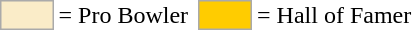<table>
<tr>
<td style="background:#faecc8; border:1px solid #aaa; width:2em;"></td>
<td>= Pro Bowler </td>
<td></td>
<td style="background:#FFCC00; border:1px solid #aaa; width:2em;"></td>
<td>= Hall of Famer</td>
</tr>
</table>
